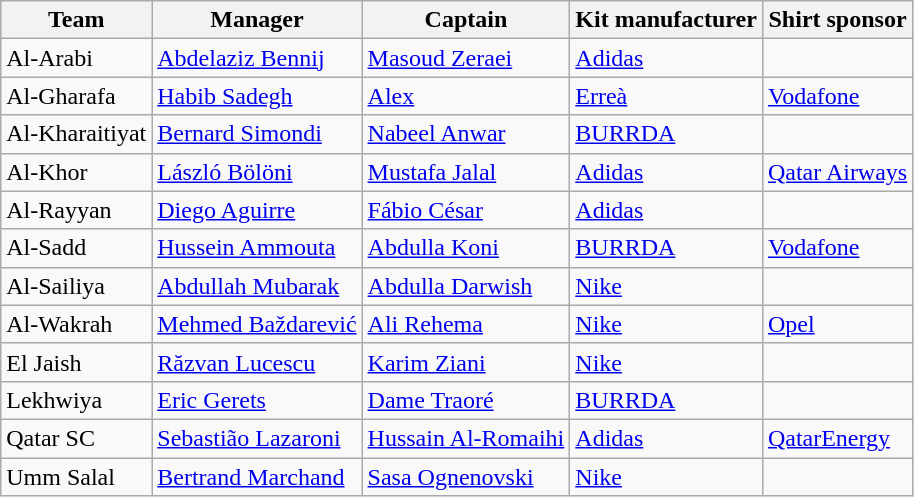<table class="wikitable sortable" style="text-align: left;">
<tr>
<th>Team</th>
<th>Manager</th>
<th>Captain</th>
<th>Kit manufacturer</th>
<th>Shirt sponsor</th>
</tr>
<tr>
<td>Al-Arabi</td>
<td> <a href='#'>Abdelaziz Bennij</a></td>
<td> <a href='#'>Masoud Zeraei</a></td>
<td><a href='#'>Adidas</a></td>
<td></td>
</tr>
<tr>
<td>Al-Gharafa</td>
<td> <a href='#'>Habib Sadegh</a></td>
<td> <a href='#'>Alex</a></td>
<td><a href='#'>Erreà</a></td>
<td><a href='#'>Vodafone</a></td>
</tr>
<tr>
<td>Al-Kharaitiyat</td>
<td> <a href='#'>Bernard Simondi</a></td>
<td> <a href='#'>Nabeel Anwar</a></td>
<td><a href='#'>BURRDA</a></td>
<td></td>
</tr>
<tr>
<td>Al-Khor</td>
<td> <a href='#'>László Bölöni</a></td>
<td> <a href='#'>Mustafa Jalal</a></td>
<td><a href='#'>Adidas</a></td>
<td><a href='#'>Qatar Airways</a></td>
</tr>
<tr>
<td>Al-Rayyan</td>
<td> <a href='#'>Diego Aguirre</a></td>
<td> <a href='#'>Fábio César</a></td>
<td><a href='#'>Adidas</a></td>
<td></td>
</tr>
<tr>
<td>Al-Sadd</td>
<td> <a href='#'>Hussein Ammouta</a></td>
<td> <a href='#'>Abdulla Koni</a></td>
<td><a href='#'>BURRDA</a></td>
<td><a href='#'>Vodafone</a></td>
</tr>
<tr>
<td>Al-Sailiya</td>
<td> <a href='#'>Abdullah Mubarak</a></td>
<td> <a href='#'>Abdulla Darwish</a></td>
<td><a href='#'>Nike</a></td>
<td></td>
</tr>
<tr>
<td>Al-Wakrah</td>
<td> <a href='#'>Mehmed Baždarević</a></td>
<td> <a href='#'>Ali Rehema</a></td>
<td><a href='#'>Nike</a></td>
<td><a href='#'>Opel</a></td>
</tr>
<tr>
<td>El Jaish</td>
<td> <a href='#'>Răzvan Lucescu</a></td>
<td> <a href='#'>Karim Ziani</a></td>
<td><a href='#'>Nike</a></td>
<td> </td>
</tr>
<tr>
<td>Lekhwiya</td>
<td> <a href='#'>Eric Gerets</a></td>
<td> <a href='#'>Dame Traoré</a></td>
<td><a href='#'>BURRDA</a></td>
<td> </td>
</tr>
<tr>
<td>Qatar SC</td>
<td> <a href='#'>Sebastião Lazaroni</a></td>
<td> <a href='#'>Hussain Al-Romaihi</a></td>
<td><a href='#'>Adidas</a></td>
<td><a href='#'>QatarEnergy</a></td>
</tr>
<tr>
<td>Umm Salal</td>
<td> <a href='#'>Bertrand Marchand</a></td>
<td> <a href='#'>Sasa Ognenovski</a></td>
<td><a href='#'>Nike</a></td>
<td></td>
</tr>
</table>
